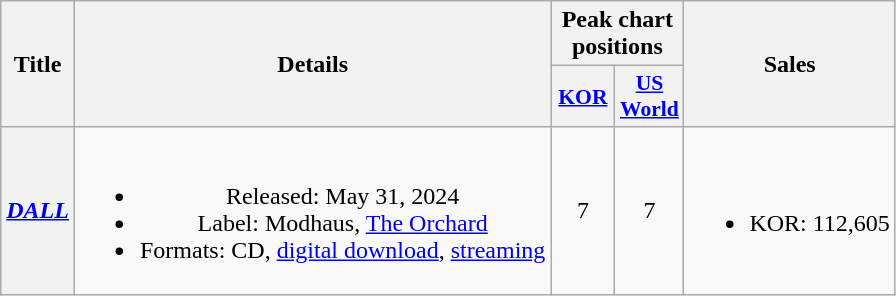<table class="wikitable plainrowheaders" style="text-align:center">
<tr>
<th scope="col" rowspan="2">Title</th>
<th scope="col" rowspan="2">Details</th>
<th scope="col" colspan="2">Peak chart positions</th>
<th scope="col" rowspan="2">Sales</th>
</tr>
<tr>
<th scope="col" style="font-size:90%; width:2.5em"><a href='#'>KOR</a><br></th>
<th scope="col" style="font-size:90%; width:2.5em"><a href='#'>US<br>World</a><br></th>
</tr>
<tr>
<th scope="row"><em><a href='#'>DALL</a></em></th>
<td><br><ul><li>Released: May 31, 2024</li><li>Label: Modhaus, <a href='#'>The Orchard</a></li><li>Formats: CD, <a href='#'>digital download</a>, <a href='#'>streaming</a></li></ul></td>
<td>7</td>
<td>7</td>
<td><br><ul><li>KOR: 112,605</li></ul></td>
</tr>
</table>
